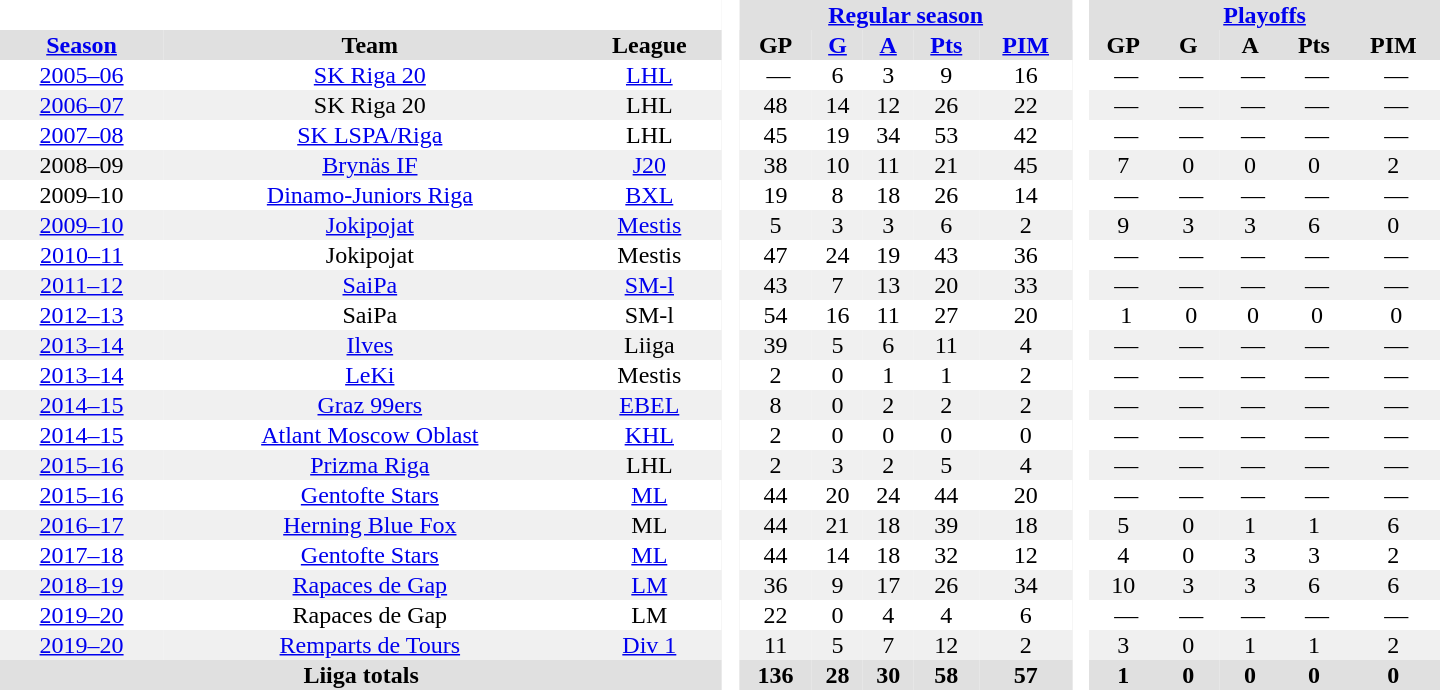<table border="0" cellpadding="1" cellspacing="0" style="text-align:center; width:60em;">
<tr style="background:#e0e0e0;">
<th colspan="3"  bgcolor="#ffffff"> </th>
<th rowspan="99" bgcolor="#ffffff"> </th>
<th colspan="5"><a href='#'>Regular season</a></th>
<th rowspan="99" bgcolor="#ffffff"> </th>
<th colspan="5"><a href='#'>Playoffs</a></th>
</tr>
<tr style="background:#e0e0e0;">
<th><a href='#'>Season</a></th>
<th>Team</th>
<th>League</th>
<th>GP</th>
<th><a href='#'>G</a></th>
<th><a href='#'>A</a></th>
<th><a href='#'>Pts</a></th>
<th><a href='#'>PIM</a></th>
<th>GP</th>
<th>G</th>
<th>A</th>
<th>Pts</th>
<th>PIM</th>
</tr>
<tr ALIGN="center">
<td><a href='#'>2005–06</a></td>
<td><a href='#'>SK Riga 20</a></td>
<td><a href='#'>LHL</a></td>
<td> —</td>
<td>6</td>
<td>3</td>
<td>9</td>
<td>16</td>
<td> —</td>
<td> —</td>
<td> —</td>
<td> —</td>
<td> —</td>
</tr>
<tr ALIGN="center" bgcolor="#f0f0f0">
<td><a href='#'>2006–07</a></td>
<td>SK Riga 20</td>
<td>LHL</td>
<td>48</td>
<td>14</td>
<td>12</td>
<td>26</td>
<td>22</td>
<td> —</td>
<td> —</td>
<td> —</td>
<td> —</td>
<td> —</td>
</tr>
<tr ALIGN="center">
<td><a href='#'>2007–08</a></td>
<td><a href='#'>SK LSPA/Riga</a></td>
<td>LHL</td>
<td>45</td>
<td>19</td>
<td>34</td>
<td>53</td>
<td>42</td>
<td> —</td>
<td> —</td>
<td> —</td>
<td> —</td>
<td> —</td>
</tr>
<tr ALIGN="center" bgcolor="#f0f0f0">
<td>2008–09</td>
<td><a href='#'>Brynäs IF</a></td>
<td><a href='#'>J20</a></td>
<td>38</td>
<td>10</td>
<td>11</td>
<td>21</td>
<td>45</td>
<td>7</td>
<td>0</td>
<td>0</td>
<td>0</td>
<td>2</td>
</tr>
<tr ALIGN="center">
<td>2009–10</td>
<td><a href='#'>Dinamo-Juniors Riga</a></td>
<td><a href='#'>BXL</a></td>
<td>19</td>
<td>8</td>
<td>18</td>
<td>26</td>
<td>14</td>
<td> —</td>
<td> —</td>
<td> —</td>
<td> —</td>
<td> —</td>
</tr>
<tr ALIGN="center" bgcolor="#f0f0f0">
<td><a href='#'>2009–10</a></td>
<td><a href='#'>Jokipojat</a></td>
<td><a href='#'>Mestis</a></td>
<td>5</td>
<td>3</td>
<td>3</td>
<td>6</td>
<td>2</td>
<td>9</td>
<td>3</td>
<td>3</td>
<td>6</td>
<td>0</td>
</tr>
<tr ALIGN="center">
<td><a href='#'>2010–11</a></td>
<td>Jokipojat</td>
<td>Mestis</td>
<td>47</td>
<td>24</td>
<td>19</td>
<td>43</td>
<td>36</td>
<td> —</td>
<td> —</td>
<td> —</td>
<td> —</td>
<td> —</td>
</tr>
<tr ALIGN="center" bgcolor="#f0f0f0">
<td><a href='#'>2011–12</a></td>
<td><a href='#'>SaiPa</a></td>
<td><a href='#'>SM-l</a></td>
<td>43</td>
<td>7</td>
<td>13</td>
<td>20</td>
<td>33</td>
<td> —</td>
<td> —</td>
<td> —</td>
<td> —</td>
<td> —</td>
</tr>
<tr ALIGN="center">
<td><a href='#'>2012–13</a></td>
<td>SaiPa</td>
<td>SM-l</td>
<td>54</td>
<td>16</td>
<td>11</td>
<td>27</td>
<td>20</td>
<td> 1</td>
<td> 0</td>
<td> 0</td>
<td> 0</td>
<td> 0</td>
</tr>
<tr ALIGN="center" bgcolor="#f0f0f0">
<td><a href='#'>2013–14</a></td>
<td><a href='#'>Ilves</a></td>
<td>Liiga</td>
<td>39</td>
<td>5</td>
<td>6</td>
<td>11</td>
<td>4</td>
<td> —</td>
<td> —</td>
<td> —</td>
<td> —</td>
<td> —</td>
</tr>
<tr ALIGN="center">
<td><a href='#'>2013–14</a></td>
<td><a href='#'>LeKi</a></td>
<td>Mestis</td>
<td>2</td>
<td>0</td>
<td>1</td>
<td>1</td>
<td>2</td>
<td> —</td>
<td> —</td>
<td> —</td>
<td> —</td>
<td> —</td>
</tr>
<tr ALIGN="center" bgcolor="#f0f0f0">
<td><a href='#'>2014–15</a></td>
<td><a href='#'>Graz 99ers</a></td>
<td><a href='#'>EBEL</a></td>
<td>8</td>
<td>0</td>
<td>2</td>
<td>2</td>
<td>2</td>
<td> —</td>
<td> —</td>
<td> —</td>
<td> —</td>
<td> —</td>
</tr>
<tr ALIGN="center">
<td><a href='#'>2014–15</a></td>
<td><a href='#'>Atlant Moscow Oblast</a></td>
<td><a href='#'>KHL</a></td>
<td>2</td>
<td>0</td>
<td>0</td>
<td>0</td>
<td>0</td>
<td> —</td>
<td> —</td>
<td> —</td>
<td> —</td>
<td> —</td>
</tr>
<tr ALIGN="center" bgcolor="#f0f0f0">
<td><a href='#'>2015–16</a></td>
<td><a href='#'>Prizma Riga</a></td>
<td>LHL</td>
<td>2</td>
<td>3</td>
<td>2</td>
<td>5</td>
<td>4</td>
<td> —</td>
<td> —</td>
<td> —</td>
<td> —</td>
<td> —</td>
</tr>
<tr ALIGN="center">
<td><a href='#'>2015–16</a></td>
<td><a href='#'>Gentofte Stars</a></td>
<td><a href='#'>ML</a></td>
<td>44</td>
<td>20</td>
<td>24</td>
<td>44</td>
<td>20</td>
<td> —</td>
<td> —</td>
<td> —</td>
<td> —</td>
<td> —</td>
</tr>
<tr ALIGN="center" bgcolor="#f0f0f0">
<td><a href='#'>2016–17</a></td>
<td><a href='#'>Herning Blue Fox</a></td>
<td>ML</td>
<td>44</td>
<td>21</td>
<td>18</td>
<td>39</td>
<td>18</td>
<td>5</td>
<td>0</td>
<td>1</td>
<td>1</td>
<td>6</td>
</tr>
<tr ALIGN="center">
<td><a href='#'>2017–18</a></td>
<td><a href='#'>Gentofte Stars</a></td>
<td><a href='#'>ML</a></td>
<td>44</td>
<td>14</td>
<td>18</td>
<td>32</td>
<td>12</td>
<td>4</td>
<td>0</td>
<td>3</td>
<td>3</td>
<td>2</td>
</tr>
<tr ALIGN="center" bgcolor="#f0f0f0">
<td><a href='#'>2018–19</a></td>
<td><a href='#'>Rapaces de Gap</a></td>
<td><a href='#'>LM</a></td>
<td>36</td>
<td>9</td>
<td>17</td>
<td>26</td>
<td>34</td>
<td>10</td>
<td>3</td>
<td>3</td>
<td>6</td>
<td>6</td>
</tr>
<tr ALIGN="center">
<td><a href='#'>2019–20</a></td>
<td>Rapaces de Gap</td>
<td>LM</td>
<td>22</td>
<td>0</td>
<td>4</td>
<td>4</td>
<td>6</td>
<td> —</td>
<td> —</td>
<td> —</td>
<td> —</td>
<td> —</td>
</tr>
<tr ALIGN="center" bgcolor="#f0f0f0">
<td><a href='#'>2019–20</a></td>
<td><a href='#'>Remparts de Tours</a></td>
<td><a href='#'>Div 1</a></td>
<td>11</td>
<td>5</td>
<td>7</td>
<td>12</td>
<td>2</td>
<td>3</td>
<td>0</td>
<td>1</td>
<td>1</td>
<td>2</td>
</tr>
<tr ALIGN="center" bgcolor="#e0e0e0">
<th colspan="3">Liiga totals</th>
<th>136</th>
<th>28</th>
<th>30</th>
<th>58</th>
<th>57</th>
<th>1</th>
<th>0</th>
<th>0</th>
<th>0</th>
<th>0</th>
</tr>
</table>
